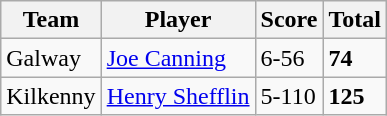<table class="wikitable">
<tr>
<th>Team</th>
<th>Player</th>
<th>Score</th>
<th>Total</th>
</tr>
<tr>
<td>Galway</td>
<td><a href='#'>Joe Canning</a></td>
<td>6-56</td>
<td><strong>74</strong></td>
</tr>
<tr>
<td>Kilkenny</td>
<td><a href='#'>Henry Shefflin</a></td>
<td>5-110</td>
<td><strong>125</strong></td>
</tr>
</table>
